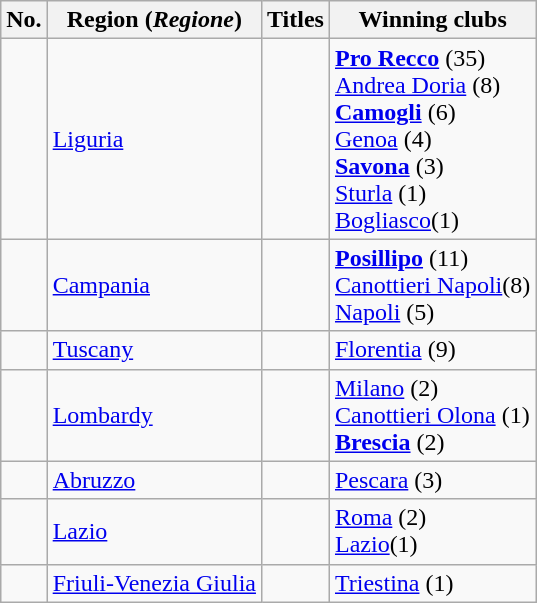<table class="wikitable">
<tr>
<th>No.</th>
<th>Region (<em>Regione</em>)</th>
<th>Titles</th>
<th>Winning clubs</th>
</tr>
<tr>
<td></td>
<td><a href='#'>Liguria</a></td>
<td></td>
<td><strong><a href='#'>Pro Recco</a></strong> (35)<br><a href='#'>Andrea Doria</a> (8)<br><strong><a href='#'>Camogli</a></strong> (6)<br><a href='#'>Genoa</a> (4)<br><strong><a href='#'>Savona</a></strong> (3)<br><a href='#'>Sturla</a> (1)<br> <a href='#'>Bogliasco</a>(1)</td>
</tr>
<tr>
<td></td>
<td><a href='#'>Campania</a></td>
<td></td>
<td><strong><a href='#'>Posillipo</a></strong> (11)<br><a href='#'>Canottieri Napoli</a>(8)<br><a href='#'>Napoli</a> (5)</td>
</tr>
<tr>
<td></td>
<td><a href='#'>Tuscany</a></td>
<td></td>
<td><a href='#'>Florentia</a> (9)</td>
</tr>
<tr>
<td></td>
<td><a href='#'>Lombardy</a></td>
<td></td>
<td><a href='#'>Milano</a> (2)<br><a href='#'>Canottieri Olona</a> (1)<br><strong><a href='#'>Brescia</a></strong> (2)</td>
</tr>
<tr>
<td></td>
<td><a href='#'>Abruzzo</a></td>
<td></td>
<td><a href='#'>Pescara</a> (3)</td>
</tr>
<tr>
<td></td>
<td><a href='#'>Lazio</a></td>
<td></td>
<td><a href='#'>Roma</a> (2)<br><a href='#'>Lazio</a>(1)</td>
</tr>
<tr>
<td></td>
<td><a href='#'>Friuli-Venezia Giulia</a></td>
<td></td>
<td><a href='#'>Triestina</a> (1)</td>
</tr>
</table>
